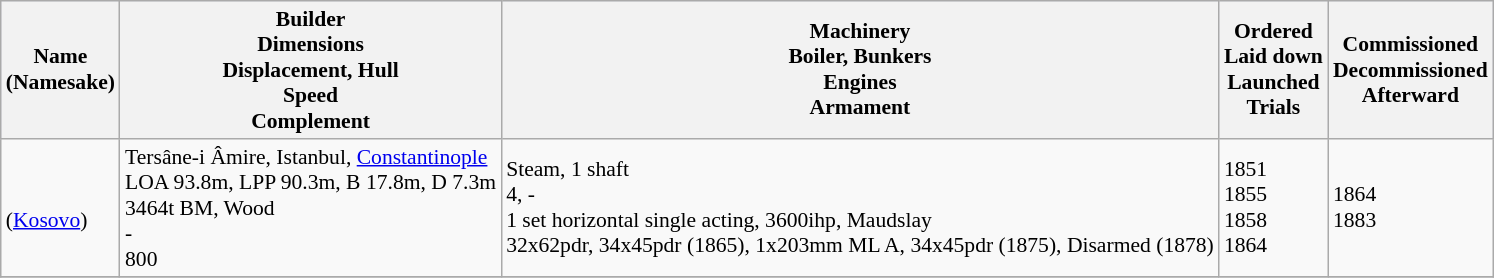<table class="wikitable" style="font-size:90%;">
<tr bgcolor="#e6e9ff">
<th>Name<br>(Namesake)</th>
<th>Builder<br>Dimensions<br>Displacement, Hull<br>Speed<br>Complement</th>
<th>Machinery<br>Boiler, Bunkers<br>Engines<br>Armament</th>
<th>Ordered<br>Laid down<br>Launched<br>Trials</th>
<th>Commissioned<br>Decommissioned<br>Afterward</th>
</tr>
<tr ---->
<td><br>(<a href='#'>Kosovo</a>)</td>
<td> Tersâne-i Âmire, Istanbul, <a href='#'>Constantinople</a><br>LOA 93.8m, LPP 90.3m, B 17.8m, D 7.3m<br>3464t BM, Wood<br>-<br>800</td>
<td>Steam, 1 shaft<br>4, -<br>1 set horizontal single acting, 3600ihp, Maudslay<br>32x62pdr, 34x45pdr (1865), 1x203mm ML A, 34x45pdr (1875), Disarmed (1878)</td>
<td>1851<br>1855<br>1858<br>1864</td>
<td>1864<br>1883</td>
</tr>
<tr ---->
</tr>
</table>
